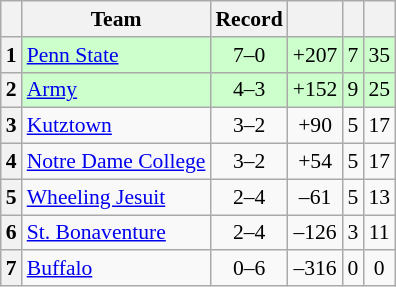<table class="wikitable sortable collapsible collapsed plainrowheaders" style="font-size:90%;">
<tr>
<th scope=col></th>
<th scope=col>Team</th>
<th scope=col>Record</th>
<th scope=col></th>
<th scope=col></th>
<th scope=col></th>
</tr>
<tr bgcolor=ccffcc>
<th align=center>1</th>
<td> <a href='#'>Penn State</a></td>
<td align=center>7–0</td>
<td align=center>+207</td>
<td align=center>7</td>
<td align=center>35</td>
</tr>
<tr bgcolor=ccffcc>
<th align=center>2</th>
<td> <a href='#'>Army</a></td>
<td align=center>4–3</td>
<td align=center>+152</td>
<td align=center>9</td>
<td align=center>25</td>
</tr>
<tr>
<th align=center>3</th>
<td> <a href='#'>Kutztown</a></td>
<td align=center>3–2</td>
<td align=center>+90</td>
<td align=center>5</td>
<td align=center>17</td>
</tr>
<tr>
<th align=center>4</th>
<td> <a href='#'>Notre Dame College</a></td>
<td align=center>3–2</td>
<td align=center>+54</td>
<td align=center>5</td>
<td align=center>17</td>
</tr>
<tr>
<th align=center>5</th>
<td> <a href='#'>Wheeling Jesuit</a></td>
<td align=center>2–4</td>
<td align=center>–61</td>
<td align=center>5</td>
<td align=center>13</td>
</tr>
<tr>
<th align=center>6</th>
<td> <a href='#'>St. Bonaventure</a></td>
<td align=center>2–4</td>
<td align=center>–126</td>
<td align=center>3</td>
<td align=center>11</td>
</tr>
<tr>
<th align=center>7</th>
<td> <a href='#'>Buffalo</a></td>
<td align=center>0–6</td>
<td align=center>–316</td>
<td align=center>0</td>
<td align=center>0</td>
</tr>
</table>
